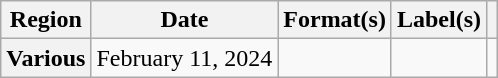<table class="wikitable plainrowheaders">
<tr>
<th scope="col">Region</th>
<th scope="col">Date</th>
<th scope="col">Format(s)</th>
<th scope="col">Label(s)</th>
<th scope="col"></th>
</tr>
<tr>
<th scope="row">Various</th>
<td>February 11, 2024</td>
<td></td>
<td></td>
<td style="text-align:center;"></td>
</tr>
</table>
